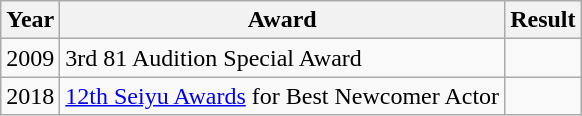<table class="wikitable sortable">
<tr>
<th>Year</th>
<th>Award</th>
<th>Result</th>
</tr>
<tr>
<td>2009</td>
<td>3rd 81 Audition Special Award</td>
<td></td>
</tr>
<tr>
<td>2018</td>
<td><a href='#'>12th Seiyu Awards</a> for Best Newcomer Actor</td>
<td></td>
</tr>
</table>
